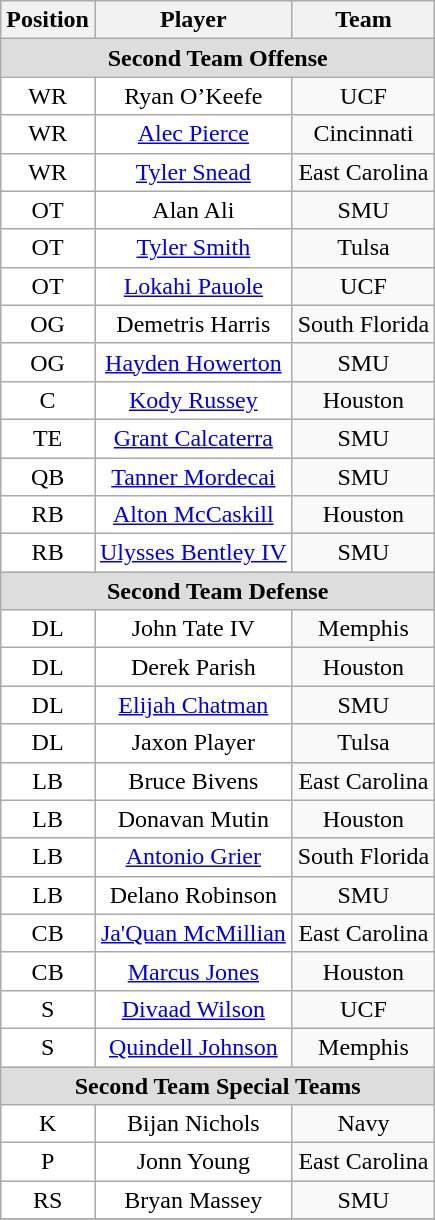<table class="wikitable" border="0">
<tr>
<th>Position</th>
<th>Player</th>
<th>Team</th>
</tr>
<tr>
<td colspan="3" style="text-align:center; background:#ddd;"><strong>Second Team Offense</strong></td>
</tr>
<tr style="text-align:center;">
<td style="background:white">WR</td>
<td style="background:white">Ryan O’Keefe</td>
<td style=>UCF</td>
</tr>
<tr style="text-align:center;">
<td style="background:white">WR</td>
<td style="background:white"><a href='#'>Alec Pierce</a></td>
<td style=>Cincinnati</td>
</tr>
<tr style="text-align:center;">
<td style="background:white">WR</td>
<td style="background:white"><a href='#'>Tyler Snead</a></td>
<td style=>East Carolina</td>
</tr>
<tr style="text-align:center;">
<td style="background:white">OT</td>
<td style="background:white">Alan Ali</td>
<td style=>SMU</td>
</tr>
<tr style="text-align:center;">
<td style="background:white">OT</td>
<td style="background:white"><a href='#'>Tyler Smith</a></td>
<td style=>Tulsa</td>
</tr>
<tr style="text-align:center;">
<td style="background:white">OT</td>
<td style="background:white"><a href='#'>Lokahi Pauole</a></td>
<td style=>UCF</td>
</tr>
<tr style="text-align:center;">
<td style="background:white">OG</td>
<td style="background:white">Demetris Harris</td>
<td style=>South Florida</td>
</tr>
<tr style="text-align:center;">
<td style="background:white">OG</td>
<td style="background:white"><a href='#'>Hayden Howerton</a></td>
<td style=>SMU</td>
</tr>
<tr style="text-align:center;">
<td style="background:white">C</td>
<td style="background:white"><a href='#'>Kody Russey</a></td>
<td style=>Houston</td>
</tr>
<tr style="text-align:center;">
<td style="background:white">TE</td>
<td style="background:white"><a href='#'>Grant Calcaterra</a></td>
<td style=>SMU</td>
</tr>
<tr style="text-align:center;">
<td style="background:white">QB</td>
<td style="background:white"><a href='#'>Tanner Mordecai</a></td>
<td style=>SMU</td>
</tr>
<tr style="text-align:center;">
<td style="background:white">RB</td>
<td style="background:white"><a href='#'>Alton McCaskill</a></td>
<td style=>Houston</td>
</tr>
<tr style="text-align:center;">
<td style="background:white">RB</td>
<td style="background:white"><a href='#'>Ulysses Bentley IV</a></td>
<td style=>SMU</td>
</tr>
<tr>
<td colspan="3" style="text-align:center; background:#ddd;"><strong>Second Team Defense</strong></td>
</tr>
<tr style="text-align:center;">
<td style="background:white">DL</td>
<td style="background:white">John Tate IV</td>
<td style=>Memphis</td>
</tr>
<tr style="text-align:center;">
<td style="background:white">DL</td>
<td style="background:white">Derek Parish</td>
<td style=>Houston</td>
</tr>
<tr style="text-align:center;">
<td style="background:white">DL</td>
<td style="background:white"><a href='#'>Elijah Chatman</a></td>
<td style=>SMU</td>
</tr>
<tr style="text-align:center;">
<td style="background:white">DL</td>
<td style="background:white">Jaxon Player</td>
<td style=>Tulsa</td>
</tr>
<tr style="text-align:center;">
<td style="background:white">LB</td>
<td style="background:white">Bruce Bivens</td>
<td style=>East Carolina</td>
</tr>
<tr style="text-align:center;">
<td style="background:white">LB</td>
<td style="background:white">Donavan Mutin</td>
<td style=>Houston</td>
</tr>
<tr style="text-align:center;">
<td style="background:white">LB</td>
<td style="background:white"><a href='#'>Antonio Grier</a></td>
<td style=>South Florida</td>
</tr>
<tr style="text-align:center;">
<td style="background:white">LB</td>
<td style="background:white">Delano Robinson</td>
<td style=>SMU</td>
</tr>
<tr style="text-align:center;">
<td style="background:white">CB</td>
<td style="background:white"><a href='#'>Ja'Quan McMillian</a></td>
<td style=>East Carolina</td>
</tr>
<tr style="text-align:center;">
<td style="background:white">CB</td>
<td style="background:white"><a href='#'>Marcus Jones</a></td>
<td style=>Houston</td>
</tr>
<tr style="text-align:center;">
<td style="background:white">S</td>
<td style="background:white"><a href='#'>Divaad Wilson</a></td>
<td style=>UCF</td>
</tr>
<tr style="text-align:center;">
<td style="background:white">S</td>
<td style="background:white"><a href='#'>Quindell Johnson</a></td>
<td style=>Memphis</td>
</tr>
<tr>
<td colspan="3" style="text-align:center; background:#ddd;"><strong>Second Team Special Teams</strong></td>
</tr>
<tr style="text-align:center;">
<td style="background:white">K</td>
<td style="background:white">Bijan Nichols</td>
<td style=>Navy</td>
</tr>
<tr style="text-align:center;">
<td style="background:white">P</td>
<td style="background:white">Jonn Young</td>
<td style=>East Carolina</td>
</tr>
<tr style="text-align:center;">
<td style="background:white">RS</td>
<td style="background:white">Bryan Massey</td>
<td style=>SMU</td>
</tr>
<tr style="text-align:center;">
</tr>
</table>
